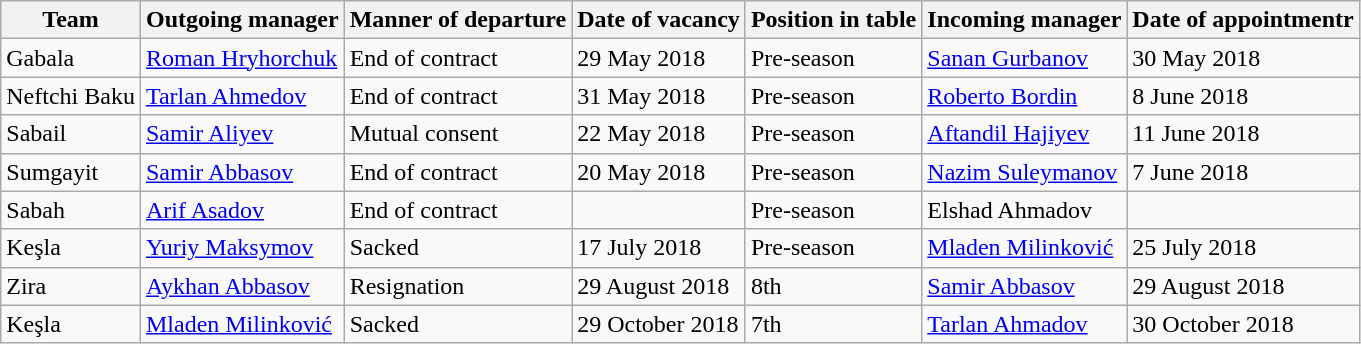<table class="wikitable">
<tr>
<th>Team</th>
<th>Outgoing manager</th>
<th>Manner of departure</th>
<th>Date of vacancy</th>
<th>Position in table</th>
<th>Incoming manager</th>
<th>Date of appointmentr</th>
</tr>
<tr>
<td>Gabala</td>
<td> <a href='#'>Roman Hryhorchuk</a></td>
<td>End of contract</td>
<td>29 May 2018</td>
<td>Pre-season</td>
<td> <a href='#'>Sanan Gurbanov</a></td>
<td>30 May 2018</td>
</tr>
<tr>
<td>Neftchi Baku</td>
<td> <a href='#'>Tarlan Ahmedov</a></td>
<td>End of contract</td>
<td>31 May 2018</td>
<td>Pre-season</td>
<td> <a href='#'>Roberto Bordin</a></td>
<td>8 June 2018</td>
</tr>
<tr>
<td>Sabail</td>
<td> <a href='#'>Samir Aliyev</a></td>
<td>Mutual consent</td>
<td>22 May 2018</td>
<td>Pre-season</td>
<td> <a href='#'>Aftandil Hajiyev</a></td>
<td>11 June 2018</td>
</tr>
<tr>
<td>Sumgayit</td>
<td> <a href='#'>Samir Abbasov</a></td>
<td>End of contract</td>
<td>20 May 2018</td>
<td>Pre-season</td>
<td> <a href='#'>Nazim Suleymanov</a></td>
<td>7 June 2018</td>
</tr>
<tr>
<td>Sabah</td>
<td> <a href='#'>Arif Asadov</a></td>
<td>End of contract</td>
<td></td>
<td>Pre-season</td>
<td> Elshad Ahmadov</td>
<td></td>
</tr>
<tr>
<td>Keşla</td>
<td> <a href='#'>Yuriy Maksymov</a></td>
<td>Sacked</td>
<td>17 July 2018</td>
<td>Pre-season</td>
<td> <a href='#'>Mladen Milinković</a></td>
<td>25 July 2018</td>
</tr>
<tr>
<td>Zira</td>
<td> <a href='#'>Aykhan Abbasov</a></td>
<td>Resignation</td>
<td>29 August 2018</td>
<td>8th</td>
<td> <a href='#'>Samir Abbasov</a></td>
<td>29 August 2018</td>
</tr>
<tr>
<td>Keşla</td>
<td> <a href='#'>Mladen Milinković</a></td>
<td>Sacked</td>
<td>29 October 2018</td>
<td>7th</td>
<td> <a href='#'>Tarlan Ahmadov</a></td>
<td>30 October 2018</td>
</tr>
</table>
